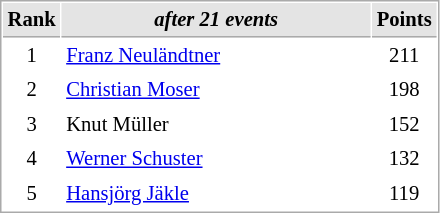<table cellspacing="1" cellpadding="3" style="border:1px solid #AAAAAA;font-size:86%">
<tr bgcolor="#E4E4E4">
<th style="border-bottom:1px solid #AAAAAA" width=10>Rank</th>
<th style="border-bottom:1px solid #AAAAAA" width=200><em>after 21 events</em></th>
<th style="border-bottom:1px solid #AAAAAA" width=20>Points</th>
</tr>
<tr>
<td align=center>1</td>
<td align=left> <a href='#'>Franz Neuländtner</a></td>
<td align=center>211</td>
</tr>
<tr>
<td align=center>2</td>
<td align=left> <a href='#'>Christian Moser</a></td>
<td align=center>198</td>
</tr>
<tr>
<td align=center>3</td>
<td align=left> Knut Müller</td>
<td align=center>152</td>
</tr>
<tr>
<td align=center>4</td>
<td align=left> <a href='#'>Werner Schuster</a></td>
<td align=center>132</td>
</tr>
<tr>
<td align=center>5</td>
<td align=left> <a href='#'>Hansjörg Jäkle</a></td>
<td align=center>119</td>
</tr>
</table>
